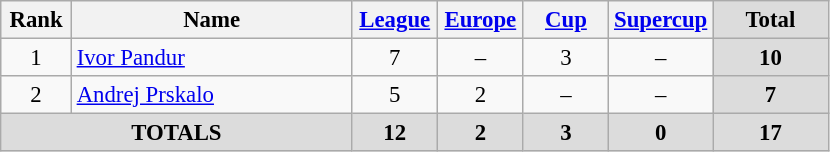<table class="wikitable" style="font-size: 95%; text-align: center;">
<tr>
<th width=40>Rank</th>
<th width=180>Name</th>
<th width=50><a href='#'>League</a></th>
<th width=50><a href='#'>Europe</a></th>
<th width=50><a href='#'>Cup</a></th>
<th width=50><a href='#'>Supercup</a></th>
<th width=70 style="background: #DCDCDC">Total</th>
</tr>
<tr>
<td rowspan=1>1</td>
<td style="text-align:left;"> <a href='#'>Ivor Pandur</a></td>
<td>7</td>
<td>–</td>
<td>3</td>
<td>–</td>
<th style="background: #DCDCDC">10</th>
</tr>
<tr>
<td rowspan=1>2</td>
<td style="text-align:left;"> <a href='#'>Andrej Prskalo</a></td>
<td>5</td>
<td>2</td>
<td>–</td>
<td>–</td>
<th style="background: #DCDCDC">7</th>
</tr>
<tr>
<th colspan="2" align="center" style="background: #DCDCDC">TOTALS</th>
<th style="background: #DCDCDC">12</th>
<th style="background: #DCDCDC">2</th>
<th style="background: #DCDCDC">3</th>
<th style="background: #DCDCDC">0</th>
<th style="background: #DCDCDC">17</th>
</tr>
</table>
